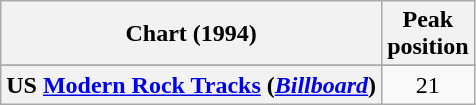<table class="wikitable plainrowheaders" style="text-align:center;" border="1">
<tr>
<th scope="col">Chart (1994)</th>
<th scope="col">Peak<br>position</th>
</tr>
<tr>
</tr>
<tr>
</tr>
<tr>
<th scope="row">US <a href='#'>Modern Rock Tracks</a> (<em><a href='#'>Billboard</a></em>)</th>
<td>21</td>
</tr>
</table>
